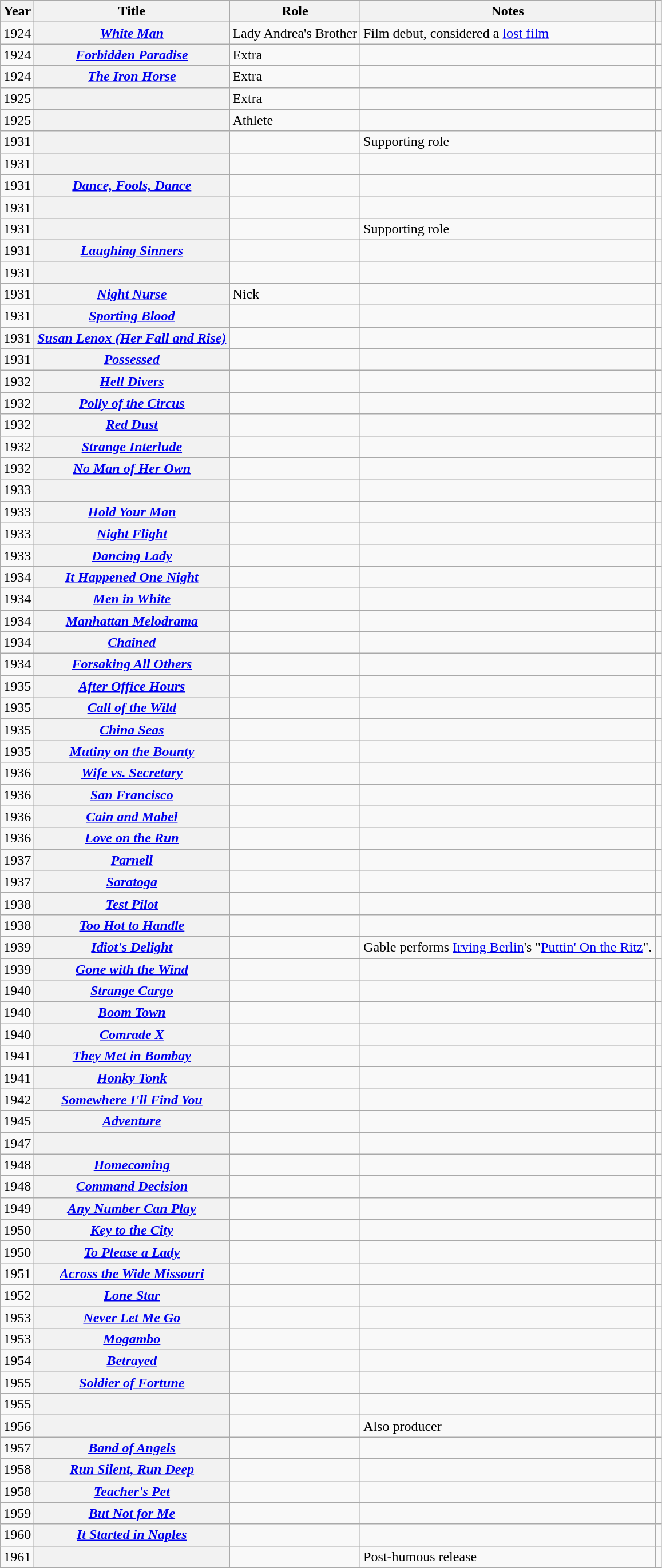<table class="wikitable plainrowheaders sortable">
<tr style="background:#ccc; text-align:center;">
<th scope="col">Year</th>
<th scope="col">Title</th>
<th scope="col">Role</th>
<th scope="col" class="unsortable">Notes</th>
<th scope="col" class="unsortable"></th>
</tr>
<tr>
<td>1924</td>
<th scope=row><em><a href='#'>White Man</a></em></th>
<td>Lady Andrea's Brother</td>
<td>Film debut, considered a <a href='#'>lost film</a></td>
<td style="text-align:center;"></td>
</tr>
<tr>
<td>1924</td>
<th scope=row><em><a href='#'>Forbidden Paradise</a></em></th>
<td>Extra</td>
<td></td>
<td style="text-align:center;"></td>
</tr>
<tr>
<td>1924</td>
<th scope=row><em><a href='#'>The Iron Horse</a></em></th>
<td>Extra</td>
<td></td>
<td style="text-align:center;"></td>
</tr>
<tr>
<td>1925</td>
<th scope=row></th>
<td>Extra</td>
<td></td>
<td style="text-align:center;"></td>
</tr>
<tr>
<td>1925</td>
<th scope=row></th>
<td>Athlete</td>
<td></td>
<td style="text-align:center;"></td>
</tr>
<tr>
<td>1931</td>
<th scope=row></th>
<td></td>
<td>Supporting role</td>
<td style="text-align:center;"></td>
</tr>
<tr>
<td>1931</td>
<th scope=row></th>
<td></td>
<td></td>
<td style="text-align:center;"></td>
</tr>
<tr>
<td>1931</td>
<th scope=row><em><a href='#'>Dance, Fools, Dance</a></em></th>
<td></td>
<td style="text-align:center;"></td>
</tr>
<tr>
<td>1931</td>
<th scope=row></th>
<td></td>
<td></td>
<td style="text-align:center;"></td>
</tr>
<tr>
<td>1931</td>
<th scope=row></th>
<td></td>
<td>Supporting role</td>
<td style="text-align:center;"></td>
</tr>
<tr>
<td>1931</td>
<th scope=row><em><a href='#'>Laughing Sinners</a></em></th>
<td></td>
<td></td>
<td style="text-align:center;"></td>
</tr>
<tr>
<td>1931</td>
<th scope=row></th>
<td></td>
<td></td>
<td style="text-align:center;"></td>
</tr>
<tr>
<td>1931</td>
<th scope=row><em><a href='#'>Night Nurse</a></em></th>
<td>Nick</td>
<td></td>
<td style="text-align:center;"></td>
</tr>
<tr>
<td>1931</td>
<th scope=row><em><a href='#'>Sporting Blood</a></em></th>
<td></td>
<td></td>
<td style="text-align:center;"></td>
</tr>
<tr>
<td>1931</td>
<th scope=row><em><a href='#'>Susan Lenox (Her Fall and Rise)</a></em></th>
<td></td>
<td></td>
<td style="text-align:center;"></td>
</tr>
<tr>
<td>1931</td>
<th scope=row><em><a href='#'>Possessed</a></em></th>
<td></td>
<td></td>
</tr>
<tr>
<td>1932</td>
<th scope=row><em><a href='#'>Hell Divers</a></em></th>
<td></td>
<td></td>
<td style="text-align:center;"></td>
</tr>
<tr>
<td>1932</td>
<th scope=row><em><a href='#'>Polly of the Circus</a></em></th>
<td></td>
<td></td>
<td style="text-align:center;"></td>
</tr>
<tr>
<td>1932</td>
<th scope=row><em><a href='#'>Red Dust</a></em></th>
<td></td>
<td></td>
<td style="text-align:center;"></td>
</tr>
<tr>
<td>1932</td>
<th scope=row><em><a href='#'>Strange Interlude</a></em></th>
<td></td>
<td></td>
<td style="text-align:center;"></td>
</tr>
<tr>
<td>1932</td>
<th scope=row><em><a href='#'>No Man of Her Own</a></em></th>
<td></td>
<td></td>
<td style="text-align:center;"></td>
</tr>
<tr>
<td>1933</td>
<th scope=row></th>
<td></td>
<td></td>
<td style="text-align:center;"></td>
</tr>
<tr>
<td>1933</td>
<th scope=row><em><a href='#'>Hold Your Man</a></em></th>
<td></td>
<td></td>
<td style="text-align:center;"></td>
</tr>
<tr>
<td>1933</td>
<th scope=row><em><a href='#'>Night Flight</a></em></th>
<td></td>
<td></td>
<td style="text-align:center;"></td>
</tr>
<tr>
<td>1933</td>
<th scope=row><em><a href='#'>Dancing Lady</a></em></th>
<td></td>
<td></td>
<td style="text-align:center;"></td>
</tr>
<tr>
<td>1934</td>
<th scope=row><em><a href='#'>It Happened One Night</a></em></th>
<td></td>
<td></td>
<td style="text-align:center;"></td>
</tr>
<tr>
<td>1934</td>
<th scope=row><em><a href='#'>Men in White</a></em></th>
<td></td>
<td></td>
<td style="text-align:center;"></td>
</tr>
<tr>
<td>1934</td>
<th scope=row><em><a href='#'>Manhattan Melodrama</a></em></th>
<td></td>
<td></td>
<td style="text-align:center;"></td>
</tr>
<tr>
<td>1934</td>
<th scope=row><em><a href='#'>Chained</a></em></th>
<td></td>
<td></td>
<td style="text-align:center;"></td>
</tr>
<tr>
<td>1934</td>
<th scope=row><em><a href='#'>Forsaking All Others</a></em></th>
<td></td>
<td></td>
<td style="text-align:center;"></td>
</tr>
<tr>
<td>1935</td>
<th scope=row><em><a href='#'>After Office Hours</a></em></th>
<td></td>
<td></td>
<td style="text-align:center;"></td>
</tr>
<tr>
<td>1935</td>
<th scope=row><em><a href='#'>Call of the Wild</a></em></th>
<td></td>
<td></td>
<td style="text-align:center;"></td>
</tr>
<tr>
<td>1935</td>
<th scope=row><em><a href='#'>China Seas</a></em></th>
<td></td>
<td></td>
<td style="text-align:center;"></td>
</tr>
<tr>
<td>1935</td>
<th scope=row><em><a href='#'>Mutiny on the Bounty</a></em></th>
<td></td>
<td></td>
<td style="text-align:center;"></td>
</tr>
<tr>
<td>1936</td>
<th scope=row><em><a href='#'>Wife vs. Secretary</a></em></th>
<td></td>
<td></td>
<td style="text-align:center;"></td>
</tr>
<tr>
<td>1936</td>
<th scope=row><em><a href='#'>San Francisco</a></em></th>
<td></td>
<td></td>
<td style="text-align:center;"></td>
</tr>
<tr>
<td>1936</td>
<th scope=row><em><a href='#'>Cain and Mabel</a></em></th>
<td></td>
<td></td>
<td style="text-align:center;"></td>
</tr>
<tr>
<td>1936</td>
<th scope=row><em><a href='#'>Love on the Run</a></em></th>
<td></td>
<td></td>
<td style="text-align:center;"></td>
</tr>
<tr>
<td>1937</td>
<th scope=row><em><a href='#'>Parnell</a></em></th>
<td></td>
<td></td>
<td style="text-align:center;"></td>
</tr>
<tr>
<td>1937</td>
<th scope=row><em><a href='#'>Saratoga</a></em></th>
<td></td>
<td></td>
<td style="text-align:center;"></td>
</tr>
<tr>
<td>1938</td>
<th scope=row><em><a href='#'>Test Pilot</a></em></th>
<td></td>
<td></td>
<td style="text-align:center;"></td>
</tr>
<tr>
<td>1938</td>
<th scope=row><em><a href='#'>Too Hot to Handle</a></em></th>
<td></td>
<td></td>
<td style="text-align:center;"></td>
</tr>
<tr>
<td>1939</td>
<th scope=row><em><a href='#'>Idiot's Delight</a></em></th>
<td></td>
<td>Gable performs <a href='#'>Irving Berlin</a>'s "<a href='#'>Puttin' On the Ritz</a>".</td>
<td style="text-align:center;"></td>
</tr>
<tr>
<td>1939</td>
<th scope=row><em><a href='#'>Gone with the Wind</a></em></th>
<td></td>
<td></td>
<td style="text-align:center;"></td>
</tr>
<tr>
<td>1940</td>
<th scope=row><em><a href='#'>Strange Cargo</a></em></th>
<td></td>
<td></td>
<td style="text-align:center;"></td>
</tr>
<tr>
<td>1940</td>
<th scope=row><em><a href='#'>Boom Town</a></em></th>
<td></td>
<td></td>
<td style="text-align:center;"></td>
</tr>
<tr>
<td>1940</td>
<th scope=row><em><a href='#'>Comrade X</a></em></th>
<td></td>
<td></td>
<td style="text-align:center;"></td>
</tr>
<tr>
<td>1941</td>
<th scope=row><em><a href='#'>They Met in Bombay</a></em></th>
<td></td>
<td></td>
<td style="text-align:center;"></td>
</tr>
<tr>
<td>1941</td>
<th scope=row><em><a href='#'>Honky Tonk</a></em></th>
<td></td>
<td></td>
<td style="text-align:center;"></td>
</tr>
<tr>
<td>1942</td>
<th scope=row><em><a href='#'>Somewhere I'll Find You</a></em></th>
<td></td>
<td></td>
<td style="text-align:center;"></td>
</tr>
<tr>
<td>1945</td>
<th scope=row><em><a href='#'>Adventure</a></em></th>
<td></td>
<td></td>
<td style="text-align:center;"></td>
</tr>
<tr>
<td>1947</td>
<th scope=row></th>
<td></td>
<td></td>
<td style="text-align:center;"></td>
</tr>
<tr>
<td>1948</td>
<th scope=row><em><a href='#'>Homecoming</a></em></th>
<td></td>
<td></td>
<td style="text-align:center;"></td>
</tr>
<tr>
<td>1948</td>
<th scope=row><em><a href='#'>Command Decision</a></em></th>
<td></td>
<td></td>
<td style="text-align:center;"></td>
</tr>
<tr>
<td>1949</td>
<th scope=row><em><a href='#'>Any Number Can Play</a></em></th>
<td></td>
<td></td>
<td style="text-align:center;"></td>
</tr>
<tr>
<td>1950</td>
<th scope=row><em><a href='#'>Key to the City</a></em></th>
<td></td>
<td></td>
<td style="text-align:center;"></td>
</tr>
<tr>
<td>1950</td>
<th scope=row><em><a href='#'>To Please a Lady</a></em></th>
<td></td>
<td></td>
<td style="text-align:center;"></td>
</tr>
<tr>
<td>1951</td>
<th scope=row><em><a href='#'>Across the Wide Missouri</a></em></th>
<td></td>
<td></td>
<td style="text-align:center;"></td>
</tr>
<tr>
<td>1952</td>
<th scope=row><em><a href='#'>Lone Star</a></em></th>
<td></td>
<td></td>
<td style="text-align:center;"></td>
</tr>
<tr>
<td>1953</td>
<th scope=row><em><a href='#'>Never Let Me Go</a></em></th>
<td></td>
<td></td>
<td style="text-align:center;"></td>
</tr>
<tr>
<td>1953</td>
<th scope=row><em><a href='#'>Mogambo</a></em></th>
<td></td>
<td></td>
<td style="text-align:center;"></td>
</tr>
<tr>
<td>1954</td>
<th scope=row><em><a href='#'>Betrayed</a></em></th>
<td></td>
<td></td>
<td style="text-align:center;"></td>
</tr>
<tr>
<td>1955</td>
<th scope=row><em><a href='#'>Soldier of Fortune</a></em></th>
<td></td>
<td></td>
<td style="text-align:center;"></td>
</tr>
<tr>
<td>1955</td>
<th scope=row></th>
<td></td>
<td></td>
<td style="text-align:center;"></td>
</tr>
<tr>
<td>1956</td>
<th scope=row></th>
<td></td>
<td>Also producer</td>
<td style="text-align:center;"></td>
</tr>
<tr>
<td>1957</td>
<th scope=row><em><a href='#'>Band of Angels</a></em></th>
<td></td>
<td></td>
<td style="text-align:center;"></td>
</tr>
<tr>
<td>1958</td>
<th scope=row><em><a href='#'>Run Silent, Run Deep</a></em></th>
<td></td>
<td></td>
<td style="text-align:center;"></td>
</tr>
<tr>
<td>1958</td>
<th scope=row><em><a href='#'>Teacher's Pet</a></em></th>
<td></td>
<td></td>
<td style="text-align:center;"></td>
</tr>
<tr>
<td>1959</td>
<th scope=row><em><a href='#'>But Not for Me</a></em></th>
<td></td>
<td></td>
<td style="text-align:center;"></td>
</tr>
<tr>
<td>1960</td>
<th scope=row><em><a href='#'>It Started in Naples</a></em></th>
<td></td>
<td></td>
<td style="text-align:center;"></td>
</tr>
<tr>
<td>1961</td>
<th scope=row></th>
<td></td>
<td>Post-humous release</td>
<td style="text-align:center;"></td>
</tr>
</table>
